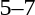<table style="text-align:center">
<tr>
<th width=200></th>
<th width=100></th>
<th width=200></th>
</tr>
<tr>
<td align=right></td>
<td>5–7</td>
<td align=left><strong></strong></td>
</tr>
</table>
